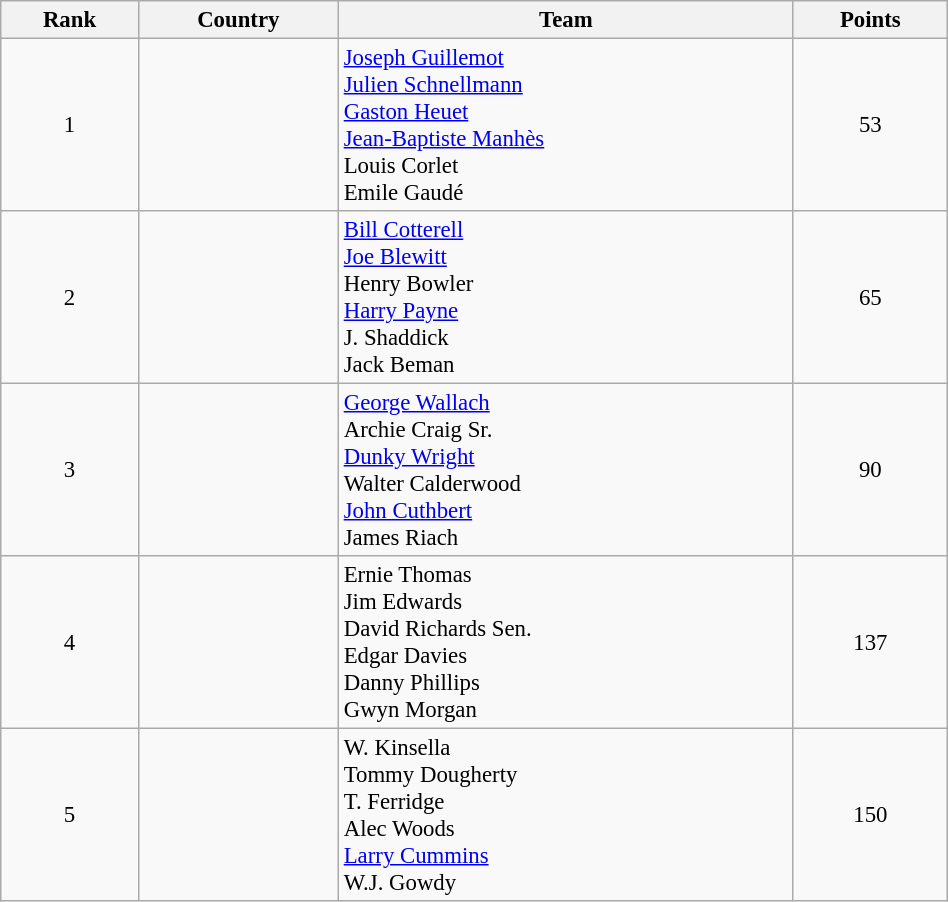<table class="wikitable sortable" style=" text-align:center; font-size:95%;" width="50%">
<tr>
<th>Rank</th>
<th>Country</th>
<th>Team</th>
<th>Points</th>
</tr>
<tr>
<td align=center>1</td>
<td align=left></td>
<td align=left><a href='#'>Joseph Guillemot</a><br><a href='#'>Julien Schnellmann</a><br><a href='#'>Gaston Heuet</a><br><a href='#'>Jean-Baptiste Manhès</a><br>Louis Corlet<br>Emile Gaudé</td>
<td>53</td>
</tr>
<tr>
<td align=center>2</td>
<td align=left></td>
<td align=left><a href='#'>Bill Cotterell</a><br><a href='#'>Joe Blewitt</a><br>Henry Bowler<br><a href='#'>Harry Payne</a><br>J. Shaddick<br>Jack Beman</td>
<td>65</td>
</tr>
<tr>
<td align=center>3</td>
<td align=left></td>
<td align=left><a href='#'>George Wallach</a><br>Archie Craig Sr.<br><a href='#'>Dunky Wright</a><br>Walter Calderwood<br><a href='#'>John Cuthbert</a><br>James Riach</td>
<td>90</td>
</tr>
<tr>
<td align=center>4</td>
<td align=left></td>
<td align=left>Ernie Thomas<br>Jim Edwards<br>David Richards Sen.<br>Edgar Davies<br>Danny Phillips<br>Gwyn Morgan</td>
<td>137</td>
</tr>
<tr>
<td align=center>5</td>
<td align=left></td>
<td align=left>W. Kinsella<br>Tommy Dougherty<br>T. Ferridge<br>Alec Woods<br><a href='#'>Larry Cummins</a><br>W.J. Gowdy</td>
<td>150</td>
</tr>
</table>
